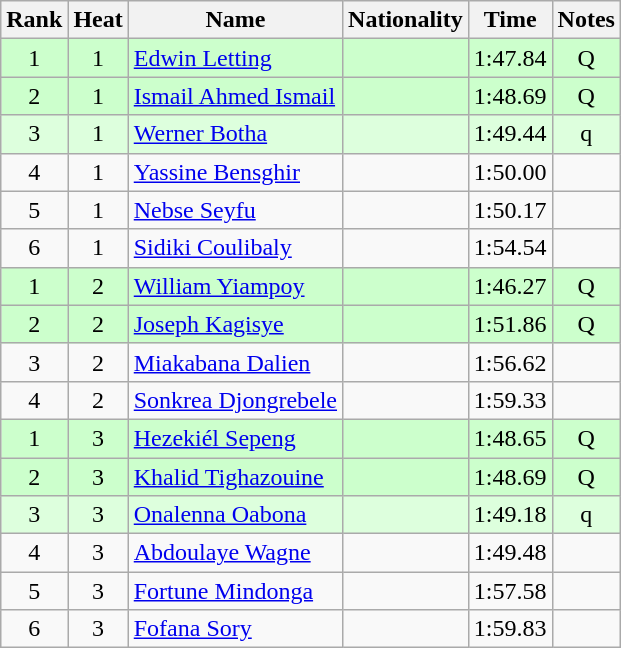<table class="wikitable sortable" style="text-align:center">
<tr>
<th>Rank</th>
<th>Heat</th>
<th>Name</th>
<th>Nationality</th>
<th>Time</th>
<th>Notes</th>
</tr>
<tr bgcolor=ccffcc>
<td>1</td>
<td>1</td>
<td align=left><a href='#'>Edwin Letting</a></td>
<td align=left></td>
<td>1:47.84</td>
<td>Q</td>
</tr>
<tr bgcolor=ccffcc>
<td>2</td>
<td>1</td>
<td align=left><a href='#'>Ismail Ahmed Ismail</a></td>
<td align=left></td>
<td>1:48.69</td>
<td>Q</td>
</tr>
<tr bgcolor=ddffdd>
<td>3</td>
<td>1</td>
<td align=left><a href='#'>Werner Botha</a></td>
<td align=left></td>
<td>1:49.44</td>
<td>q</td>
</tr>
<tr>
<td>4</td>
<td>1</td>
<td align=left><a href='#'>Yassine Bensghir</a></td>
<td align=left></td>
<td>1:50.00</td>
<td></td>
</tr>
<tr>
<td>5</td>
<td>1</td>
<td align=left><a href='#'>Nebse Seyfu</a></td>
<td align=left></td>
<td>1:50.17</td>
<td></td>
</tr>
<tr>
<td>6</td>
<td>1</td>
<td align=left><a href='#'>Sidiki Coulibaly</a></td>
<td align=left></td>
<td>1:54.54</td>
<td></td>
</tr>
<tr bgcolor=ccffcc>
<td>1</td>
<td>2</td>
<td align=left><a href='#'>William Yiampoy</a></td>
<td align=left></td>
<td>1:46.27</td>
<td>Q</td>
</tr>
<tr bgcolor=ccffcc>
<td>2</td>
<td>2</td>
<td align=left><a href='#'>Joseph Kagisye</a></td>
<td align=left></td>
<td>1:51.86</td>
<td>Q</td>
</tr>
<tr>
<td>3</td>
<td>2</td>
<td align=left><a href='#'>Miakabana Dalien</a></td>
<td align=left></td>
<td>1:56.62</td>
<td></td>
</tr>
<tr>
<td>4</td>
<td>2</td>
<td align=left><a href='#'>Sonkrea Djongrebele</a></td>
<td align=left></td>
<td>1:59.33</td>
<td></td>
</tr>
<tr bgcolor=ccffcc>
<td>1</td>
<td>3</td>
<td align=left><a href='#'>Hezekiél Sepeng</a></td>
<td align=left></td>
<td>1:48.65</td>
<td>Q</td>
</tr>
<tr bgcolor=ccffcc>
<td>2</td>
<td>3</td>
<td align=left><a href='#'>Khalid Tighazouine</a></td>
<td align=left></td>
<td>1:48.69</td>
<td>Q</td>
</tr>
<tr bgcolor=ddffdd>
<td>3</td>
<td>3</td>
<td align=left><a href='#'>Onalenna Oabona</a></td>
<td align=left></td>
<td>1:49.18</td>
<td>q</td>
</tr>
<tr>
<td>4</td>
<td>3</td>
<td align=left><a href='#'>Abdoulaye Wagne</a></td>
<td align=left></td>
<td>1:49.48</td>
<td></td>
</tr>
<tr>
<td>5</td>
<td>3</td>
<td align=left><a href='#'>Fortune Mindonga</a></td>
<td align=left></td>
<td>1:57.58</td>
<td></td>
</tr>
<tr>
<td>6</td>
<td>3</td>
<td align=left><a href='#'>Fofana Sory</a></td>
<td align=left></td>
<td>1:59.83</td>
<td></td>
</tr>
</table>
